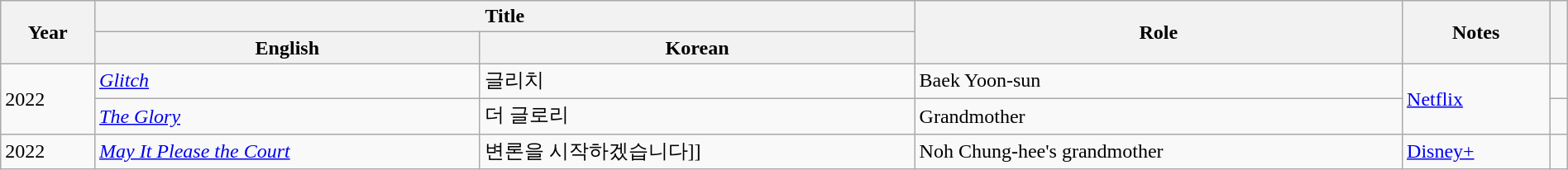<table class="wikitable sortable" style="clear:none; font-size:100%; padding:0 auto; width:100%; margin:auto">
<tr>
<th rowspan="2" scope="col">Year</th>
<th colspan="2" scope="col">Title</th>
<th rowspan="2" scope="col">Role</th>
<th rowspan="2" scope="col">Notes</th>
<th rowspan="2" scope="col" class="unsortable"></th>
</tr>
<tr>
<th>English</th>
<th>Korean</th>
</tr>
<tr>
<td rowspan="2">2022</td>
<td><a href='#'><em>Glitch</em></a></td>
<td>글리치</td>
<td>Baek Yoon-sun</td>
<td rowspan="2"><a href='#'>Netflix</a></td>
<td></td>
</tr>
<tr>
<td><a href='#'><em>The Glory</em></a></td>
<td>더 글로리</td>
<td>Grandmother</td>
<td></td>
</tr>
<tr>
<td>2022</td>
<td><em><a href='#'>May It Please the Court</a></em></td>
<td>변론을 시작하겠습니다]]</td>
<td>Noh Chung-hee's grandmother</td>
<td><a href='#'>Disney+</a></td>
<td></td>
</tr>
</table>
